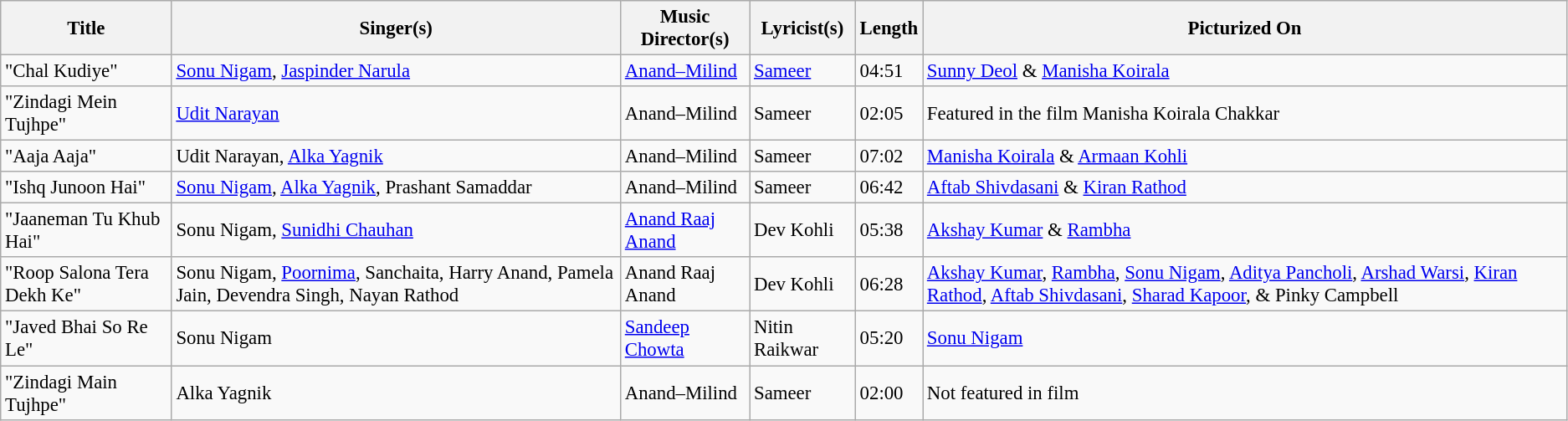<table class="wikitable sortable static-row-numbers static-row-header-hash" style="font-size:95%;">
<tr>
<th>Title</th>
<th>Singer(s)</th>
<th>Music Director(s)</th>
<th>Lyricist(s)</th>
<th>Length</th>
<th>Picturized On</th>
</tr>
<tr>
<td>"Chal Kudiye"</td>
<td><a href='#'>Sonu Nigam</a>, <a href='#'>Jaspinder Narula</a></td>
<td><a href='#'>Anand–Milind</a></td>
<td><a href='#'>Sameer</a></td>
<td>04:51</td>
<td><a href='#'>Sunny Deol</a> & <a href='#'>Manisha Koirala</a></td>
</tr>
<tr>
<td>"Zindagi Mein Tujhpe"</td>
<td><a href='#'>Udit Narayan</a></td>
<td>Anand–Milind</td>
<td>Sameer</td>
<td>02:05</td>
<td>Featured in the film Manisha Koirala Chakkar</td>
</tr>
<tr>
<td>"Aaja Aaja"</td>
<td>Udit Narayan, <a href='#'>Alka Yagnik</a></td>
<td>Anand–Milind</td>
<td>Sameer</td>
<td>07:02</td>
<td><a href='#'>Manisha Koirala</a> & <a href='#'>Armaan Kohli</a></td>
</tr>
<tr>
<td>"Ishq Junoon Hai"</td>
<td><a href='#'>Sonu Nigam</a>, <a href='#'>Alka Yagnik</a>, Prashant Samaddar</td>
<td>Anand–Milind</td>
<td>Sameer</td>
<td>06:42</td>
<td><a href='#'>Aftab Shivdasani</a> & <a href='#'>Kiran Rathod</a></td>
</tr>
<tr>
<td>"Jaaneman Tu Khub Hai"</td>
<td>Sonu Nigam, <a href='#'>Sunidhi Chauhan</a></td>
<td><a href='#'>Anand Raaj Anand</a></td>
<td>Dev Kohli</td>
<td>05:38</td>
<td><a href='#'>Akshay Kumar</a> & <a href='#'>Rambha</a></td>
</tr>
<tr>
<td>"Roop Salona Tera Dekh Ke"</td>
<td>Sonu Nigam, <a href='#'>Poornima</a>, Sanchaita, Harry Anand, Pamela Jain, Devendra Singh, Nayan Rathod</td>
<td>Anand Raaj Anand</td>
<td>Dev Kohli</td>
<td>06:28</td>
<td><a href='#'>Akshay Kumar</a>, <a href='#'>Rambha</a>, <a href='#'>Sonu Nigam</a>, <a href='#'>Aditya Pancholi</a>, <a href='#'>Arshad Warsi</a>, <a href='#'>Kiran Rathod</a>, <a href='#'>Aftab Shivdasani</a>, <a href='#'>Sharad Kapoor</a>, & Pinky Campbell</td>
</tr>
<tr>
<td>"Javed Bhai So Re Le"</td>
<td>Sonu Nigam</td>
<td><a href='#'>Sandeep Chowta</a></td>
<td>Nitin Raikwar</td>
<td>05:20</td>
<td><a href='#'>Sonu Nigam</a></td>
</tr>
<tr>
<td>"Zindagi Main Tujhpe"</td>
<td>Alka Yagnik</td>
<td>Anand–Milind</td>
<td>Sameer</td>
<td>02:00</td>
<td>Not featured in film</td>
</tr>
</table>
